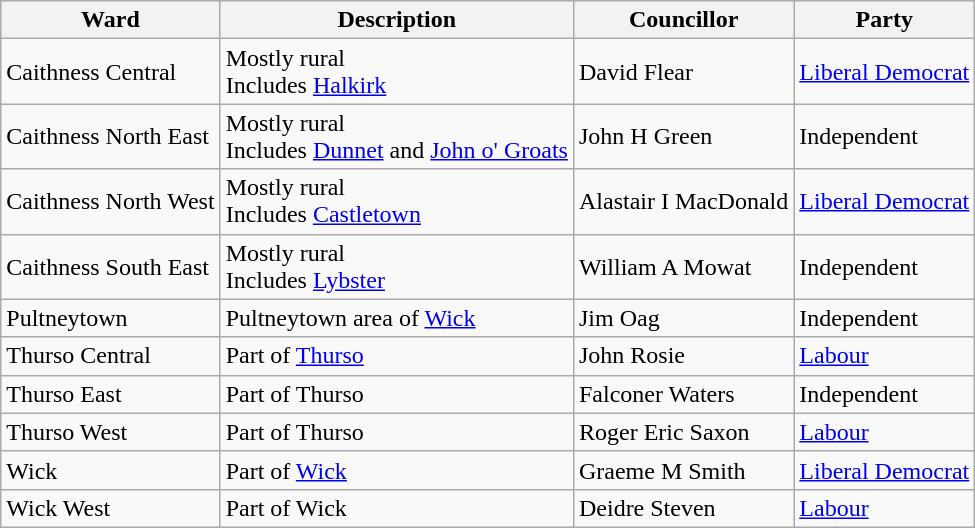<table class="wikitable">
<tr>
<th>Ward</th>
<th>Description</th>
<th>Councillor</th>
<th>Party</th>
</tr>
<tr>
<td>Caithness Central</td>
<td>Mostly rural <br> Includes <a href='#'>Halkirk</a></td>
<td>David Flear</td>
<td><a href='#'>Liberal Democrat</a></td>
</tr>
<tr>
<td>Caithness North East</td>
<td>Mostly rural <br> Includes <a href='#'>Dunnet</a> and <a href='#'>John o' Groats</a></td>
<td>John H Green</td>
<td>Independent</td>
</tr>
<tr>
<td>Caithness North West</td>
<td>Mostly rural <br> Includes <a href='#'>Castletown</a></td>
<td>Alastair I MacDonald</td>
<td><a href='#'>Liberal Democrat</a></td>
</tr>
<tr>
<td>Caithness South East</td>
<td>Mostly rural <br> Includes <a href='#'>Lybster</a></td>
<td>William A Mowat</td>
<td>Independent</td>
</tr>
<tr>
<td>Pultneytown</td>
<td>Pultneytown area of <a href='#'>Wick</a></td>
<td>Jim Oag</td>
<td>Independent</td>
</tr>
<tr>
<td>Thurso Central</td>
<td>Part of <a href='#'>Thurso</a></td>
<td>John Rosie</td>
<td><a href='#'>Labour</a></td>
</tr>
<tr>
<td>Thurso East</td>
<td>Part of Thurso</td>
<td>Falconer Waters</td>
<td>Independent</td>
</tr>
<tr>
<td>Thurso West</td>
<td>Part of Thurso</td>
<td>Roger Eric Saxon</td>
<td><a href='#'>Labour</a></td>
</tr>
<tr>
<td>Wick</td>
<td>Part of <a href='#'>Wick</a></td>
<td>Graeme M Smith</td>
<td><a href='#'>Liberal Democrat</a></td>
</tr>
<tr>
<td>Wick West</td>
<td>Part of Wick</td>
<td>Deidre Steven</td>
<td><a href='#'>Labour</a></td>
</tr>
</table>
